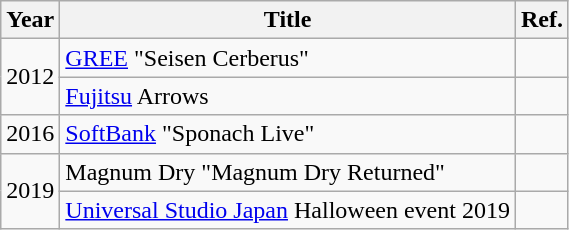<table class="wikitable">
<tr>
<th>Year</th>
<th>Title</th>
<th>Ref.</th>
</tr>
<tr>
<td rowspan="2">2012</td>
<td><a href='#'>GREE</a> "Seisen Cerberus"</td>
<td></td>
</tr>
<tr>
<td><a href='#'>Fujitsu</a> Arrows</td>
<td></td>
</tr>
<tr>
<td>2016</td>
<td><a href='#'>SoftBank</a> "Sponach Live"</td>
<td></td>
</tr>
<tr>
<td rowspan="2">2019</td>
<td>Magnum Dry "Magnum Dry Returned"</td>
<td></td>
</tr>
<tr>
<td><a href='#'>Universal Studio Japan</a> Halloween event 2019</td>
<td></td>
</tr>
</table>
